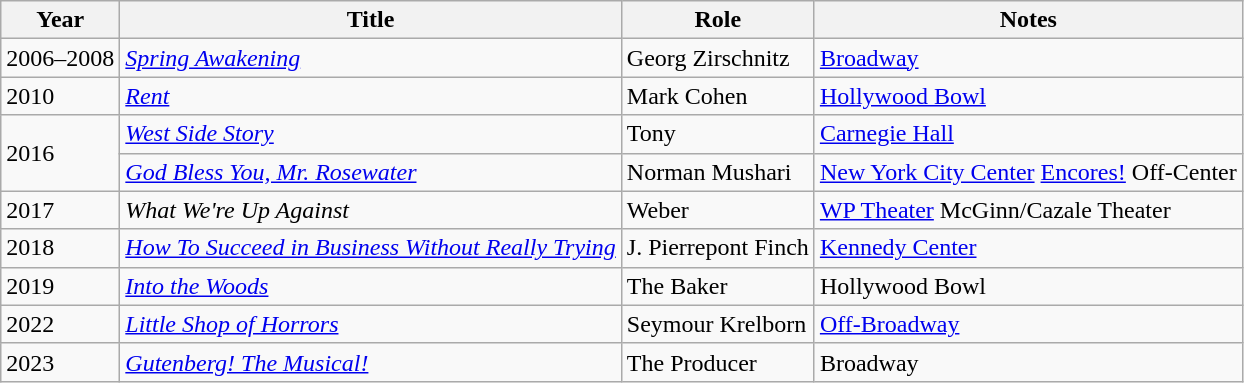<table class="wikitable sortable">
<tr>
<th>Year</th>
<th>Title</th>
<th>Role</th>
<th class="unsortable">Notes</th>
</tr>
<tr>
<td>2006–2008</td>
<td><em><a href='#'>Spring Awakening</a></em></td>
<td>Georg Zirschnitz</td>
<td><a href='#'>Broadway</a></td>
</tr>
<tr>
<td>2010</td>
<td><em><a href='#'>Rent</a></em></td>
<td>Mark Cohen</td>
<td><a href='#'>Hollywood Bowl</a></td>
</tr>
<tr>
<td rowspan="2">2016</td>
<td><em><a href='#'>West Side Story</a></em></td>
<td>Tony</td>
<td><a href='#'>Carnegie Hall</a></td>
</tr>
<tr>
<td><em><a href='#'>God Bless You, Mr. Rosewater</a></em></td>
<td>Norman Mushari</td>
<td><a href='#'>New York City Center</a> <a href='#'>Encores!</a> Off-Center</td>
</tr>
<tr>
<td>2017</td>
<td><em>What We're Up Against</em></td>
<td>Weber</td>
<td><a href='#'>WP Theater</a> McGinn/Cazale Theater</td>
</tr>
<tr>
<td>2018</td>
<td><em><a href='#'>How To Succeed in Business Without Really Trying</a></em></td>
<td>J. Pierrepont Finch</td>
<td><a href='#'>Kennedy Center</a></td>
</tr>
<tr>
<td>2019</td>
<td><em><a href='#'>Into the Woods</a></em></td>
<td>The Baker</td>
<td>Hollywood Bowl</td>
</tr>
<tr>
<td>2022</td>
<td><a href='#'><em>Little Shop of Horrors</em></a></td>
<td>Seymour Krelborn</td>
<td><a href='#'>Off-Broadway</a></td>
</tr>
<tr>
<td>2023</td>
<td><em><a href='#'>Gutenberg! The Musical!</a></em></td>
<td>The Producer</td>
<td>Broadway</td>
</tr>
</table>
